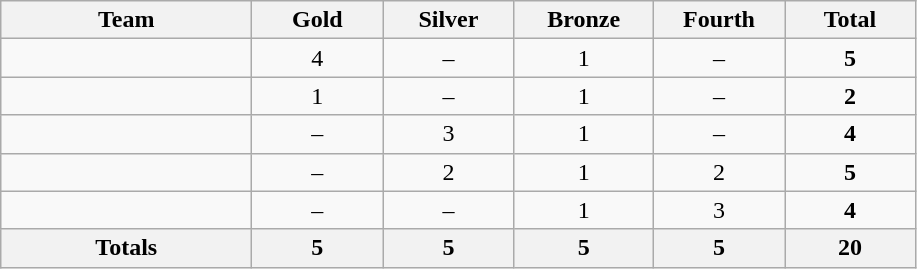<table class="wikitable" style="text-align:center;">
<tr>
<th style="width:10em;">Team</th>
<th style="width:5em;"> Gold</th>
<th style="width:5em;"> Silver</th>
<th style="width:5.75em; padding:0; cell-spacing:0;"> Bronze</th>
<th style="width:5em;">Fourth</th>
<th style="width:5em;">Total </th>
</tr>
<tr>
<td align=left></td>
<td>4</td>
<td>–</td>
<td>1</td>
<td>–</td>
<td><strong>5</strong></td>
</tr>
<tr>
<td align=left></td>
<td>1</td>
<td>–</td>
<td>1</td>
<td>–</td>
<td><strong>2</strong></td>
</tr>
<tr>
<td align=left></td>
<td>–</td>
<td>3</td>
<td>1</td>
<td>–</td>
<td><strong>4</strong></td>
</tr>
<tr>
<td align=left></td>
<td>–</td>
<td>2</td>
<td>1</td>
<td>2</td>
<td><strong>5</strong></td>
</tr>
<tr>
<td align=left></td>
<td>–</td>
<td>–</td>
<td>1</td>
<td>3</td>
<td><strong>4</strong> </td>
</tr>
<tr>
<th>Totals</th>
<th>5</th>
<th>5</th>
<th>5</th>
<th>5</th>
<th>20</th>
</tr>
</table>
